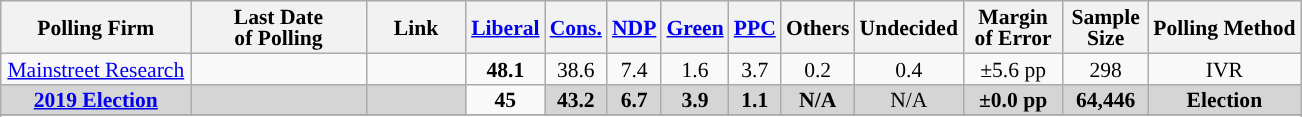<table class="wikitable sortable" style="text-align:center;font-size:90%;line-height:14px;">
<tr style="background:#e9e9e9;">
<th style="width:120px">Polling Firm</th>
<th style="width:110px">Last Date<br>of Polling</th>
<th style="width:60px" class="unsortable">Link</th>
<th style="background-color:"><a href='#'>Liberal</a></th>
<th style="background-color:"><a href='#'>Cons.</a></th>
<th style="background-color:"><a href='#'>NDP</a></th>
<th style="background-color:"><a href='#'>Green</a></th>
<th style="background-color:"><a href='#'><span>PPC</span></a></th>
<th style="background-color:">Others</th>
<th style="background-color:">Undecided</th>
<th style="width:60px;" class=unsortable>Margin<br>of Error</th>
<th style="width:50px;" class=unsortable>Sample<br>Size</th>
<th class=unsortable>Polling Method</th>
</tr>
<tr>
<td><a href='#'>Mainstreet Research</a></td>
<td></td>
<td></td>
<td><strong>48.1</strong></td>
<td>38.6</td>
<td>7.4</td>
<td>1.6</td>
<td>3.7</td>
<td>0.2</td>
<td>0.4</td>
<td>±5.6 pp</td>
<td>298</td>
<td>IVR</td>
</tr>
<tr>
<td style="background:#D5D5D5"><strong><a href='#'>2019 Election</a></strong></td>
<td style="background:#D5D5D5"><strong></strong></td>
<td style="background:#D5D5D5"></td>
<td><strong>45</strong></td>
<td style="background:#D5D5D5"><strong>43.2</strong></td>
<td style="background:#D5D5D5"><strong>6.7</strong></td>
<td style="background:#D5D5D5"><strong>3.9</strong></td>
<td style="background:#D5D5D5"><strong>1.1</strong></td>
<td style="background:#D5D5D5"><strong>N/A</strong></td>
<td style="background:#D5D5D5">N/A</td>
<td style="background:#D5D5D5"><strong>±0.0 pp</strong></td>
<td style="background:#D5D5D5"><strong>64,446</strong></td>
<td style="background:#D5D5D5"><strong>Election</strong></td>
</tr>
<tr>
</tr>
<tr>
</tr>
</table>
